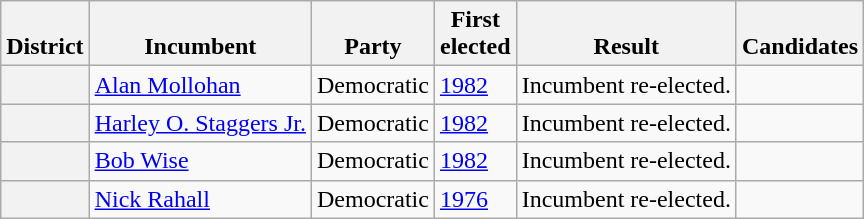<table class=wikitable>
<tr valign=bottom>
<th>District</th>
<th>Incumbent</th>
<th>Party</th>
<th>First<br>elected</th>
<th>Result</th>
<th>Candidates</th>
</tr>
<tr>
<th></th>
<td><a href='#'>Alan Mollohan</a></td>
<td>Democratic</td>
<td><a href='#'>1982</a></td>
<td>Incumbent re-elected.</td>
<td nowrap></td>
</tr>
<tr>
<th></th>
<td><a href='#'>Harley O. Staggers Jr.</a></td>
<td>Democratic</td>
<td><a href='#'>1982</a></td>
<td>Incumbent re-elected.</td>
<td nowrap></td>
</tr>
<tr>
<th></th>
<td><a href='#'>Bob Wise</a></td>
<td>Democratic</td>
<td><a href='#'>1982</a></td>
<td>Incumbent re-elected.</td>
<td nowrap></td>
</tr>
<tr>
<th></th>
<td><a href='#'>Nick Rahall</a></td>
<td>Democratic</td>
<td><a href='#'>1976</a></td>
<td>Incumbent re-elected.</td>
<td nowrap></td>
</tr>
</table>
